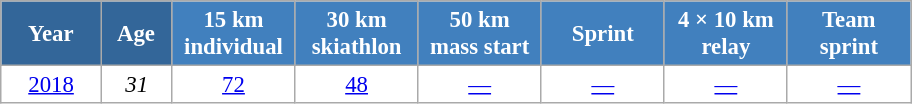<table class="wikitable" style="font-size:95%; text-align:center; border:grey solid 1px; border-collapse:collapse; background:#ffffff;">
<tr>
<th style="background-color:#369; color:white; width:60px;"> Year </th>
<th style="background-color:#369; color:white; width:40px;"> Age </th>
<th style="background-color:#4180be; color:white; width:75px;"> 15 km <br> individual </th>
<th style="background-color:#4180be; color:white; width:75px;"> 30 km <br> skiathlon </th>
<th style="background-color:#4180be; color:white; width:75px;"> 50 km <br> mass start </th>
<th style="background-color:#4180be; color:white; width:75px;"> Sprint </th>
<th style="background-color:#4180be; color:white; width:75px;"> 4 × 10 km <br> relay </th>
<th style="background-color:#4180be; color:white; width:75px;"> Team <br> sprint </th>
</tr>
<tr>
<td><a href='#'>2018</a></td>
<td><em>31</em></td>
<td><a href='#'>72</a></td>
<td><a href='#'>48</a></td>
<td><a href='#'>—</a></td>
<td><a href='#'>—</a></td>
<td><a href='#'>—</a></td>
<td><a href='#'>—</a></td>
</tr>
</table>
